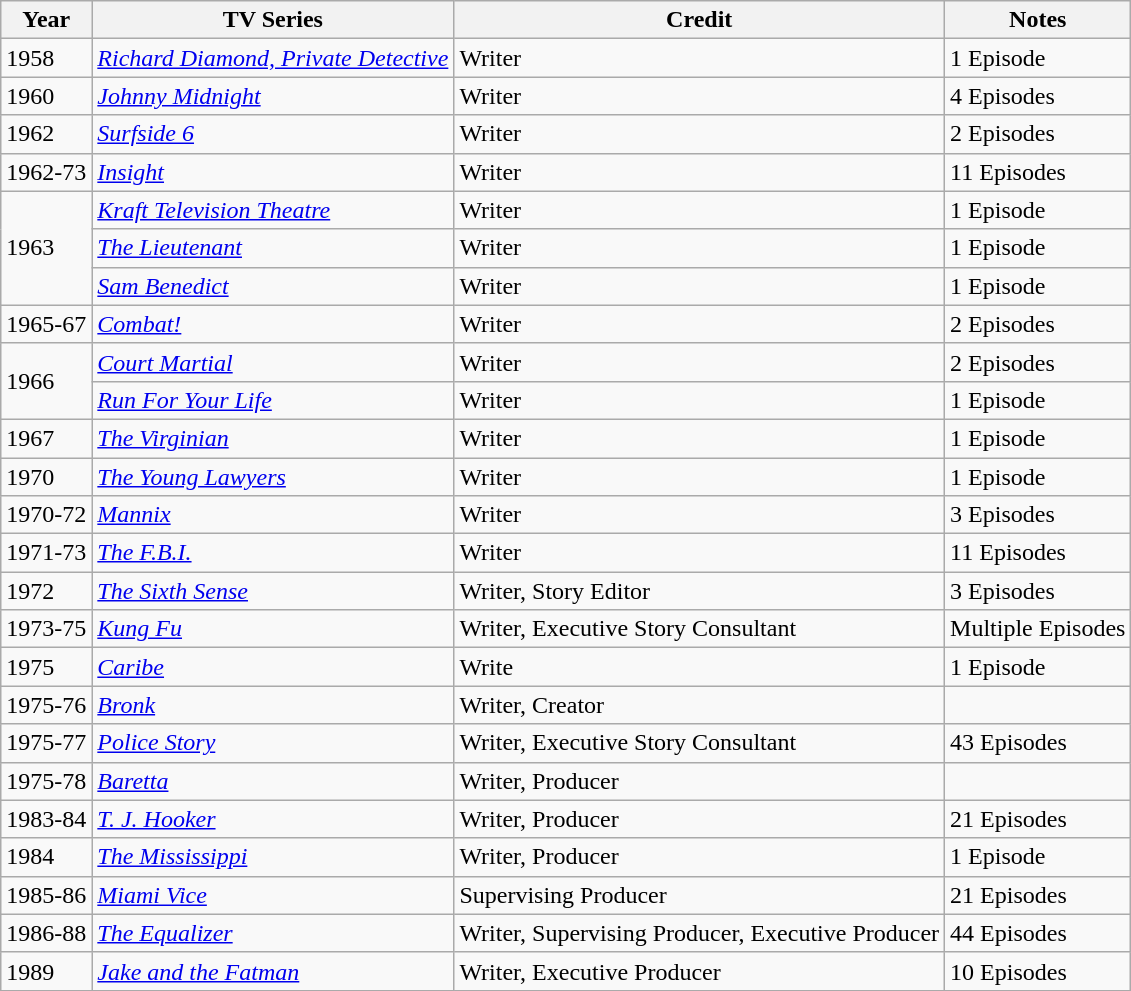<table class="wikitable">
<tr>
<th>Year</th>
<th>TV Series</th>
<th>Credit</th>
<th>Notes</th>
</tr>
<tr>
<td>1958</td>
<td><em><a href='#'>Richard Diamond, Private Detective</a></em></td>
<td>Writer</td>
<td>1 Episode</td>
</tr>
<tr>
<td>1960</td>
<td><em><a href='#'>Johnny Midnight</a></em></td>
<td>Writer</td>
<td>4 Episodes</td>
</tr>
<tr>
<td>1962</td>
<td><em><a href='#'>Surfside 6</a></em></td>
<td>Writer</td>
<td>2 Episodes</td>
</tr>
<tr>
<td>1962-73</td>
<td><em><a href='#'>Insight</a></em></td>
<td>Writer</td>
<td>11 Episodes</td>
</tr>
<tr>
<td rowspan=3>1963</td>
<td><em><a href='#'>Kraft Television Theatre</a></em></td>
<td>Writer</td>
<td>1 Episode</td>
</tr>
<tr>
<td><em><a href='#'>The Lieutenant</a></em></td>
<td>Writer</td>
<td>1 Episode</td>
</tr>
<tr>
<td><em><a href='#'>Sam Benedict</a></em></td>
<td>Writer</td>
<td>1 Episode</td>
</tr>
<tr>
<td>1965-67</td>
<td><em><a href='#'>Combat!</a></em></td>
<td>Writer</td>
<td>2 Episodes</td>
</tr>
<tr>
<td rowspan=2>1966</td>
<td><em><a href='#'>Court Martial</a></em></td>
<td>Writer</td>
<td>2 Episodes</td>
</tr>
<tr>
<td><em><a href='#'>Run For Your Life</a></em></td>
<td>Writer</td>
<td>1 Episode</td>
</tr>
<tr>
<td>1967</td>
<td><em><a href='#'>The Virginian</a></em></td>
<td>Writer</td>
<td>1 Episode</td>
</tr>
<tr>
<td>1970</td>
<td><em><a href='#'>The Young Lawyers</a></em></td>
<td>Writer</td>
<td>1 Episode</td>
</tr>
<tr>
<td>1970-72</td>
<td><em><a href='#'>Mannix</a></em></td>
<td>Writer</td>
<td>3 Episodes</td>
</tr>
<tr>
<td>1971-73</td>
<td><em><a href='#'>The F.B.I.</a></em></td>
<td>Writer</td>
<td>11 Episodes</td>
</tr>
<tr>
<td>1972</td>
<td><em><a href='#'>The Sixth Sense</a></em></td>
<td>Writer, Story Editor</td>
<td>3 Episodes</td>
</tr>
<tr>
<td>1973-75</td>
<td><em><a href='#'>Kung Fu</a></em></td>
<td>Writer, Executive Story Consultant</td>
<td>Multiple Episodes</td>
</tr>
<tr>
<td>1975</td>
<td><em><a href='#'>Caribe</a></em></td>
<td>Write</td>
<td>1 Episode</td>
</tr>
<tr>
<td>1975-76</td>
<td><em><a href='#'>Bronk</a></em></td>
<td>Writer, Creator</td>
<td></td>
</tr>
<tr>
<td>1975-77</td>
<td><em><a href='#'>Police Story</a></em></td>
<td>Writer, Executive Story Consultant</td>
<td>43 Episodes</td>
</tr>
<tr>
<td>1975-78</td>
<td><em><a href='#'>Baretta</a></em></td>
<td>Writer, Producer</td>
<td></td>
</tr>
<tr>
<td>1983-84</td>
<td><em><a href='#'>T. J. Hooker</a></em></td>
<td>Writer, Producer</td>
<td>21 Episodes</td>
</tr>
<tr>
<td>1984</td>
<td><em><a href='#'>The Mississippi</a></em></td>
<td>Writer, Producer</td>
<td>1 Episode</td>
</tr>
<tr>
<td>1985-86</td>
<td><em><a href='#'>Miami Vice</a></em></td>
<td>Supervising Producer</td>
<td>21 Episodes</td>
</tr>
<tr>
<td>1986-88</td>
<td><em><a href='#'>The Equalizer</a></em></td>
<td>Writer, Supervising Producer, Executive Producer</td>
<td>44 Episodes</td>
</tr>
<tr>
<td>1989</td>
<td><em><a href='#'>Jake and the Fatman</a></em></td>
<td>Writer, Executive Producer</td>
<td>10 Episodes</td>
</tr>
<tr>
</tr>
</table>
